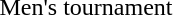<table>
<tr>
<td rowspan=2>Men's tournament<br></td>
<td rowspan=2 nowrap=true><br><br></td>
<td rowspan=2 nowrap=true><br><br></td>
<td nowrap=true><br></td>
</tr>
<tr>
<td nowrap=true><br></td>
</tr>
<tr>
<td rowspan=2><br></td>
<td rowspan=2 nowrap=true><br></td>
<td rowspan=2 nowrap=true><br></td>
<td nowrap=true><br></td>
</tr>
<tr>
<td nowrap=true><br></td>
</tr>
</table>
